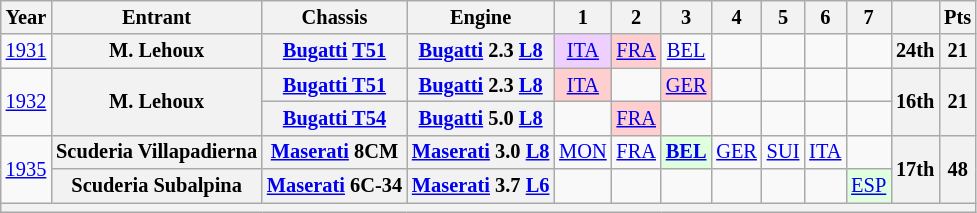<table class="wikitable" style="text-align:center; font-size:85%">
<tr>
<th>Year</th>
<th>Entrant</th>
<th>Chassis</th>
<th>Engine</th>
<th>1</th>
<th>2</th>
<th>3</th>
<th>4</th>
<th>5</th>
<th>6</th>
<th>7</th>
<th></th>
<th>Pts</th>
</tr>
<tr>
<td><a href='#'>1931</a></td>
<th nowrap>M. Lehoux</th>
<th nowrap><a href='#'>Bugatti</a> <a href='#'>T51</a></th>
<th nowrap><a href='#'>Bugatti</a> 2.3 <a href='#'>L8</a></th>
<td style="background:#efcfff;"><a href='#'>ITA</a><br></td>
<td style="background:#ffcfcf;"><a href='#'>FRA</a><br></td>
<td><a href='#'>BEL</a></td>
<td></td>
<td></td>
<td></td>
<td></td>
<th>24th</th>
<th>21</th>
</tr>
<tr>
<td rowspan=2><a href='#'>1932</a></td>
<th rowspan=2 nowrap>M. Lehoux</th>
<th nowrap><a href='#'>Bugatti T51</a></th>
<th nowrap><a href='#'>Bugatti</a> 2.3 <a href='#'>L8</a></th>
<td style="background:#ffcfcf;"><a href='#'>ITA</a><br></td>
<td></td>
<td style="background:#ffcfcf;"><a href='#'>GER</a><br></td>
<td></td>
<td></td>
<td></td>
<td></td>
<th rowspan=2>16th</th>
<th rowspan=2>21</th>
</tr>
<tr>
<th nowrap><a href='#'>Bugatti T54</a></th>
<th nowrap><a href='#'>Bugatti</a> 5.0 <a href='#'>L8</a></th>
<td></td>
<td style="background:#ffcfcf;"><a href='#'>FRA</a><br></td>
<td></td>
<td></td>
<td></td>
<td></td>
<td></td>
</tr>
<tr>
<td rowspan=2><a href='#'>1935</a></td>
<th nowrap>Scuderia Villapadierna</th>
<th nowrap><a href='#'>Maserati</a> 8CM</th>
<th nowrap><a href='#'>Maserati</a> 3.0 <a href='#'>L8</a></th>
<td><a href='#'>MON</a></td>
<td><a href='#'>FRA</a></td>
<td style="background:#dfffdf;"><strong><a href='#'>BEL</a></strong><br></td>
<td><a href='#'>GER</a></td>
<td><a href='#'>SUI</a></td>
<td><a href='#'>ITA</a></td>
<td></td>
<th rowspan=2>17th</th>
<th rowspan=2>48</th>
</tr>
<tr>
<th nowrap>Scuderia Subalpina</th>
<th nowrap><a href='#'>Maserati</a> 6C-34</th>
<th nowrap><a href='#'>Maserati</a> 3.7 <a href='#'>L6</a></th>
<td></td>
<td></td>
<td></td>
<td></td>
<td></td>
<td></td>
<td style="background:#DFFFDF;"><a href='#'>ESP</a><br></td>
</tr>
<tr>
<th colspan=13></th>
</tr>
</table>
